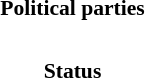<table class="toccolours" style="font-size:90%" width="250">
<tr>
<th>Political parties</th>
</tr>
<tr>
<td><br>


</td>
</tr>
<tr>
<th>Status</th>
</tr>
<tr>
<td></td>
</tr>
</table>
